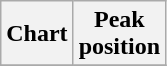<table class="wikitable plainrowheaders" style="text-align:center">
<tr>
<th scope="col">Chart</th>
<th scope="col">Peak<br>position</th>
</tr>
<tr>
</tr>
</table>
